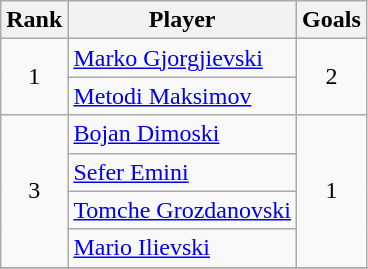<table class="wikitable">
<tr>
<th>Rank</th>
<th>Player</th>
<th>Goals</th>
</tr>
<tr>
<td align=center rowspan=2>1</td>
<td><a href='#'>Marko Gjorgjievski</a></td>
<td align=center rowspan=2>2</td>
</tr>
<tr>
<td><a href='#'>Metodi Maksimov</a></td>
</tr>
<tr>
<td align=center rowspan=4>3</td>
<td><a href='#'>Bojan Dimoski</a></td>
<td align=center rowspan=4>1</td>
</tr>
<tr>
<td><a href='#'>Sefer Emini</a></td>
</tr>
<tr>
<td><a href='#'>Tomche Grozdanovski</a></td>
</tr>
<tr>
<td><a href='#'>Mario Ilievski</a></td>
</tr>
<tr>
</tr>
</table>
